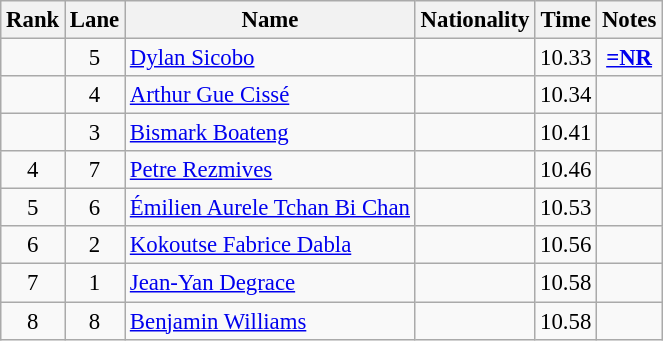<table class="wikitable sortable" style="text-align:center;font-size:95%">
<tr>
<th>Rank</th>
<th>Lane</th>
<th>Name</th>
<th>Nationality</th>
<th>Time</th>
<th>Notes</th>
</tr>
<tr>
<td></td>
<td>5</td>
<td align=left><a href='#'>Dylan Sicobo</a></td>
<td align=left></td>
<td>10.33</td>
<td><strong><a href='#'>=NR</a></strong></td>
</tr>
<tr>
<td></td>
<td>4</td>
<td align=left><a href='#'>Arthur Gue Cissé</a></td>
<td align=left></td>
<td>10.34</td>
<td></td>
</tr>
<tr>
<td></td>
<td>3</td>
<td align=left><a href='#'>Bismark Boateng</a></td>
<td align=left></td>
<td>10.41</td>
<td></td>
</tr>
<tr>
<td>4</td>
<td>7</td>
<td align=left><a href='#'>Petre Rezmives</a></td>
<td align=left></td>
<td>10.46</td>
<td></td>
</tr>
<tr>
<td>5</td>
<td>6</td>
<td align=left><a href='#'>Émilien Aurele Tchan Bi Chan</a></td>
<td align=left></td>
<td>10.53</td>
<td></td>
</tr>
<tr>
<td>6</td>
<td>2</td>
<td align=left><a href='#'>Kokoutse Fabrice Dabla</a></td>
<td align=left></td>
<td>10.56</td>
<td></td>
</tr>
<tr>
<td>7</td>
<td>1</td>
<td align=left><a href='#'>Jean-Yan Degrace</a></td>
<td align=left></td>
<td>10.58</td>
<td></td>
</tr>
<tr>
<td>8</td>
<td>8</td>
<td align=left><a href='#'>Benjamin Williams</a></td>
<td align=left></td>
<td>10.58</td>
<td></td>
</tr>
</table>
